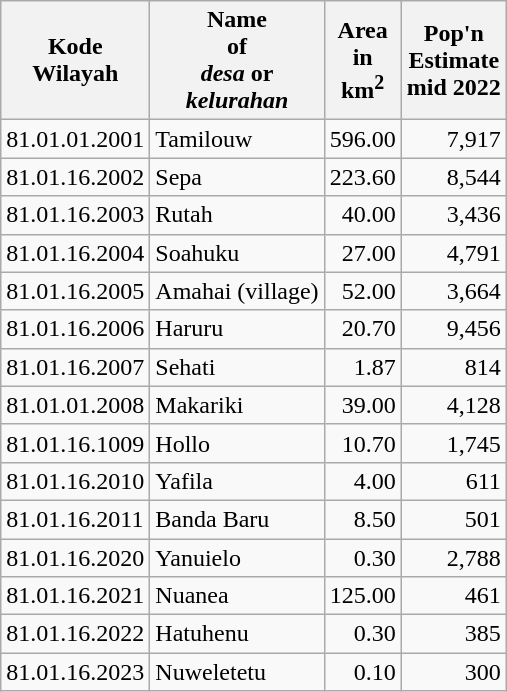<table class="sortable wikitable">
<tr>
<th>Kode <br>Wilayah</th>
<th>Name<br>of<br><em>desa</em> or <br><em>kelurahan</em></th>
<th>Area <br>in<br>km<sup>2</sup></th>
<th>Pop'n<br>Estimate<br>mid 2022</th>
</tr>
<tr>
<td>81.01.01.2001</td>
<td>Tamilouw</td>
<td align="right">596.00</td>
<td align="right">7,917</td>
</tr>
<tr>
<td>81.01.16.2002</td>
<td>Sepa</td>
<td align="right">223.60</td>
<td align="right">8,544</td>
</tr>
<tr>
<td>81.01.16.2003</td>
<td>Rutah</td>
<td align="right">40.00</td>
<td align="right">3,436</td>
</tr>
<tr>
<td>81.01.16.2004</td>
<td>Soahuku</td>
<td align="right">27.00</td>
<td align="right">4,791</td>
</tr>
<tr>
<td>81.01.16.2005</td>
<td>Amahai (village)</td>
<td align="right">52.00</td>
<td align="right">3,664</td>
</tr>
<tr>
<td>81.01.16.2006</td>
<td>Haruru</td>
<td align="right">20.70</td>
<td align="right">9,456</td>
</tr>
<tr>
<td>81.01.16.2007</td>
<td>Sehati</td>
<td align="right">1.87</td>
<td align="right">814</td>
</tr>
<tr>
<td>81.01.01.2008</td>
<td>Makariki</td>
<td align="right">39.00</td>
<td align="right">4,128</td>
</tr>
<tr>
<td>81.01.16.1009</td>
<td>Hollo</td>
<td align="right">10.70</td>
<td align="right">1,745</td>
</tr>
<tr>
<td>81.01.16.2010</td>
<td>Yafila</td>
<td align="right">4.00</td>
<td align="right">611</td>
</tr>
<tr>
<td>81.01.16.2011</td>
<td>Banda Baru</td>
<td align="right">8.50</td>
<td align="right">501</td>
</tr>
<tr>
<td>81.01.16.2020</td>
<td>Yanuielo</td>
<td align="right">0.30</td>
<td align="right">2,788</td>
</tr>
<tr>
<td>81.01.16.2021</td>
<td>Nuanea</td>
<td align="right">125.00</td>
<td align="right">461</td>
</tr>
<tr>
<td>81.01.16.2022</td>
<td>Hatuhenu</td>
<td align="right">0.30</td>
<td align="right">385</td>
</tr>
<tr>
<td>81.01.16.2023</td>
<td>Nuweletetu</td>
<td align="right">0.10</td>
<td align="right">300</td>
</tr>
</table>
